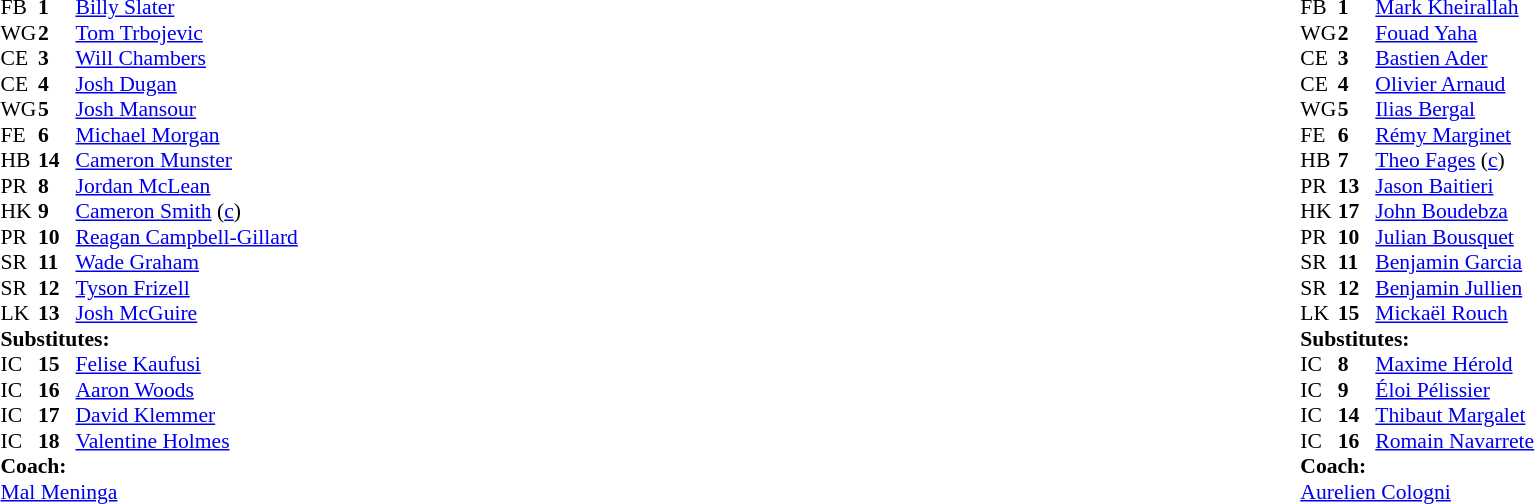<table width="100%" class="mw-collapsible mw-collapsed">
<tr>
<td valign="top" width="50%"><br><table cellspacing="0" cellpadding="0" style="font-size: 90%">
<tr>
<th width="25"></th>
<th width="25"></th>
</tr>
<tr>
<td>FB</td>
<td><strong>1</strong></td>
<td><a href='#'>Billy Slater</a></td>
</tr>
<tr>
<td>WG</td>
<td><strong>2</strong></td>
<td><a href='#'>Tom Trbojevic</a></td>
</tr>
<tr>
<td>CE</td>
<td><strong>3</strong></td>
<td><a href='#'>Will Chambers</a></td>
</tr>
<tr>
<td>CE</td>
<td><strong>4</strong></td>
<td><a href='#'>Josh Dugan</a></td>
</tr>
<tr>
<td>WG</td>
<td><strong>5</strong></td>
<td><a href='#'>Josh Mansour</a></td>
</tr>
<tr>
<td>FE</td>
<td><strong>6</strong></td>
<td><a href='#'>Michael Morgan</a></td>
</tr>
<tr>
<td>HB</td>
<td><strong>14</strong></td>
<td><a href='#'>Cameron Munster</a></td>
</tr>
<tr>
<td>PR</td>
<td><strong>8</strong></td>
<td><a href='#'>Jordan McLean</a></td>
</tr>
<tr>
<td>HK</td>
<td><strong>9</strong></td>
<td><a href='#'>Cameron Smith</a> (<a href='#'>c</a>)</td>
</tr>
<tr>
<td>PR</td>
<td><strong>10</strong></td>
<td><a href='#'>Reagan Campbell-Gillard</a></td>
</tr>
<tr>
<td>SR</td>
<td><strong>11</strong></td>
<td><a href='#'>Wade Graham</a></td>
</tr>
<tr>
<td>SR</td>
<td><strong>12</strong></td>
<td><a href='#'>Tyson Frizell</a></td>
</tr>
<tr>
<td>LK</td>
<td><strong>13</strong></td>
<td><a href='#'>Josh McGuire</a></td>
</tr>
<tr>
<td colspan="3"><strong>Substitutes:</strong></td>
</tr>
<tr>
<td>IC</td>
<td><strong>15</strong></td>
<td><a href='#'>Felise Kaufusi</a></td>
</tr>
<tr>
<td>IC</td>
<td><strong>16</strong></td>
<td><a href='#'>Aaron Woods</a></td>
</tr>
<tr>
<td>IC</td>
<td><strong>17</strong></td>
<td><a href='#'>David Klemmer</a></td>
</tr>
<tr>
<td>IC</td>
<td><strong>18</strong></td>
<td><a href='#'>Valentine Holmes</a></td>
</tr>
<tr>
<td colspan="3"><strong>Coach:</strong></td>
</tr>
<tr>
<td colspan="4"> <a href='#'>Mal Meninga</a></td>
</tr>
</table>
</td>
<td valign="top" width="50%"><br><table cellspacing="0" cellpadding="0" align="center" style="font-size: 90%">
<tr>
<th width="25"></th>
<th width="25"></th>
</tr>
<tr>
<td>FB</td>
<td><strong>1</strong></td>
<td><a href='#'>Mark Kheirallah</a></td>
</tr>
<tr>
<td>WG</td>
<td><strong>2</strong></td>
<td><a href='#'>Fouad Yaha</a></td>
</tr>
<tr>
<td>CE</td>
<td><strong>3</strong></td>
<td><a href='#'>Bastien Ader</a></td>
</tr>
<tr>
<td>CE</td>
<td><strong>4</strong></td>
<td><a href='#'>Olivier Arnaud</a></td>
</tr>
<tr>
<td>WG</td>
<td><strong>5</strong></td>
<td><a href='#'>Ilias Bergal</a></td>
</tr>
<tr>
<td>FE</td>
<td><strong>6</strong></td>
<td><a href='#'>Rémy Marginet</a></td>
</tr>
<tr>
<td>HB</td>
<td><strong>7</strong></td>
<td><a href='#'>Theo Fages</a> (<a href='#'>c</a>)</td>
</tr>
<tr>
<td>PR</td>
<td><strong>13</strong></td>
<td><a href='#'>Jason Baitieri</a></td>
</tr>
<tr>
<td>HK</td>
<td><strong>17</strong></td>
<td><a href='#'>John Boudebza</a></td>
</tr>
<tr>
<td>PR</td>
<td><strong>10</strong></td>
<td><a href='#'>Julian Bousquet</a></td>
</tr>
<tr>
<td>SR</td>
<td><strong>11</strong></td>
<td><a href='#'>Benjamin Garcia</a></td>
</tr>
<tr>
<td>SR</td>
<td><strong>12</strong></td>
<td><a href='#'>Benjamin Jullien</a></td>
</tr>
<tr>
<td>LK</td>
<td><strong>15</strong></td>
<td><a href='#'>Mickaël Rouch</a></td>
</tr>
<tr>
<td colspan="3"><strong>Substitutes:</strong></td>
</tr>
<tr>
<td>IC</td>
<td><strong>8</strong></td>
<td><a href='#'>Maxime Hérold</a></td>
</tr>
<tr>
<td>IC</td>
<td><strong>9</strong></td>
<td><a href='#'>Éloi Pélissier</a></td>
</tr>
<tr>
<td>IC</td>
<td><strong>14</strong></td>
<td><a href='#'>Thibaut Margalet</a></td>
</tr>
<tr>
<td>IC</td>
<td><strong>16</strong></td>
<td><a href='#'>Romain Navarrete</a></td>
</tr>
<tr>
<td colspan="3"><strong>Coach:</strong></td>
</tr>
<tr>
<td colspan="4"> <a href='#'>Aurelien Cologni</a></td>
</tr>
</table>
</td>
</tr>
</table>
